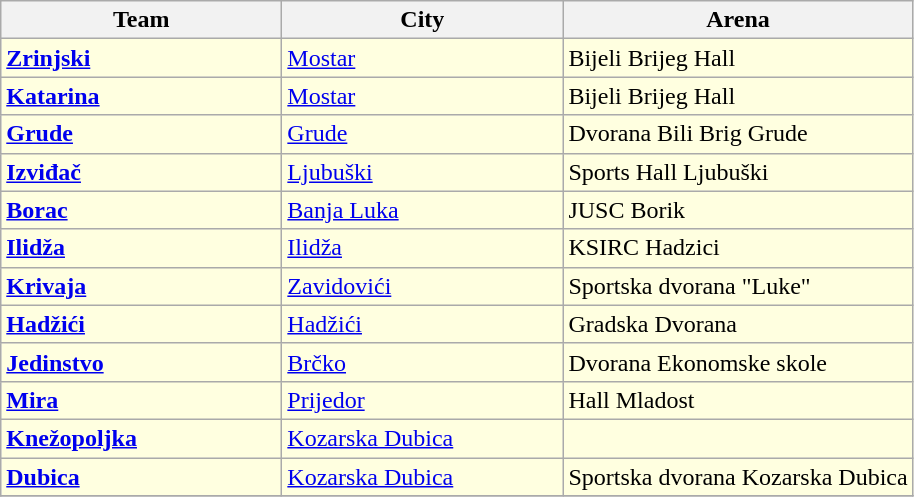<table class="wikitable sortable">
<tr>
<th width=180>Team</th>
<th width=180>City</th>
<th>Arena</th>
</tr>
<tr bgcolor=ffffe0>
<td><strong><a href='#'>Zrinjski</a></strong></td>
<td><a href='#'>Mostar</a></td>
<td>Bijeli Brijeg Hall</td>
</tr>
<tr bgcolor=ffffe0>
<td><strong><a href='#'>Katarina</a></strong></td>
<td><a href='#'>Mostar</a></td>
<td>Bijeli Brijeg Hall</td>
</tr>
<tr bgcolor=ffffe0>
<td><strong><a href='#'>Grude</a></strong></td>
<td><a href='#'>Grude</a></td>
<td>Dvorana Bili Brig Grude</td>
</tr>
<tr bgcolor=ffffe0>
<td><strong><a href='#'>Izviđač</a></strong></td>
<td><a href='#'>Ljubuški</a></td>
<td>Sports Hall Ljubuški</td>
</tr>
<tr bgcolor=ffffe0>
<td><strong><a href='#'>Borac</a></strong></td>
<td><a href='#'>Banja Luka</a></td>
<td>JUSC Borik</td>
</tr>
<tr bgcolor=ffffe0>
<td><strong><a href='#'>Ilidža</a></strong></td>
<td><a href='#'>Ilidža</a></td>
<td>KSIRC Hadzici</td>
</tr>
<tr bgcolor=ffffe0>
<td><strong><a href='#'>Krivaja</a></strong></td>
<td><a href='#'>Zavidovići</a></td>
<td>Sportska dvorana "Luke"</td>
</tr>
<tr bgcolor=ffffe0>
<td><strong><a href='#'>Hadžići</a></strong></td>
<td><a href='#'>Hadžići</a></td>
<td>Gradska Dvorana</td>
</tr>
<tr bgcolor=ffffe0>
<td><strong><a href='#'>Jedinstvo</a></strong></td>
<td><a href='#'>Brčko</a></td>
<td>Dvorana Ekonomske skole</td>
</tr>
<tr bgcolor=ffffe0>
<td><strong><a href='#'>Mira</a></strong></td>
<td><a href='#'>Prijedor</a></td>
<td>Hall Mladost</td>
</tr>
<tr bgcolor=ffffe0>
<td><strong><a href='#'>Knežopoljka</a></strong></td>
<td><a href='#'>Kozarska Dubica</a></td>
<td></td>
</tr>
<tr bgcolor=ffffe0>
<td><strong><a href='#'>Dubica</a></strong></td>
<td><a href='#'>Kozarska Dubica</a></td>
<td>Sportska dvorana Kozarska Dubica</td>
</tr>
<tr>
</tr>
</table>
